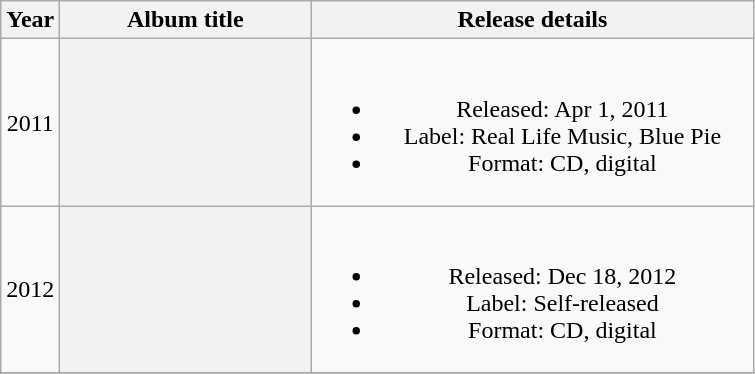<table class="wikitable plainrowheaders" style="text-align:center;">
<tr>
<th>Year</th>
<th scope="col" rowspan="1" style="width:10em;">Album title</th>
<th scope="col" rowspan="1" style="width:18em;">Release details</th>
</tr>
<tr>
<td>2011</td>
<th></th>
<td><br><ul><li>Released: Apr 1, 2011</li><li>Label: Real Life Music, Blue Pie</li><li>Format: CD, digital</li></ul></td>
</tr>
<tr>
<td>2012</td>
<th></th>
<td><br><ul><li>Released: Dec 18, 2012</li><li>Label: Self-released</li><li>Format: CD, digital</li></ul></td>
</tr>
<tr>
</tr>
</table>
